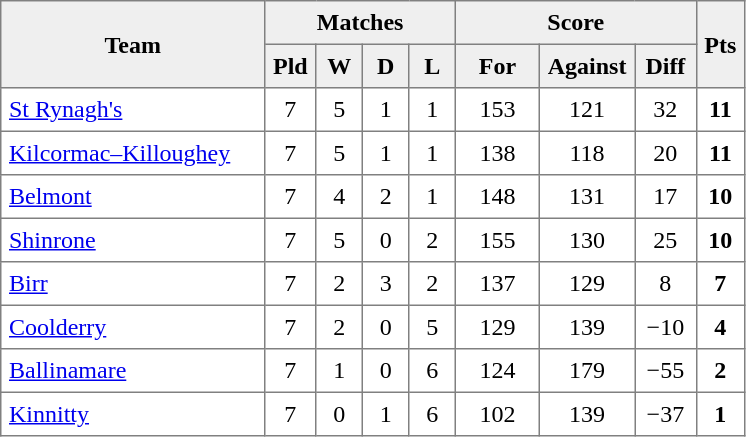<table style=border-collapse:collapse border=1 cellspacing=0 cellpadding=5>
<tr align=center bgcolor=#efefef>
<th rowspan=2 width=165>Team</th>
<th colspan=4>Matches</th>
<th colspan=3>Score</th>
<th rowspan=2width=20>Pts</th>
</tr>
<tr align=center bgcolor=#efefef>
<th width=20>Pld</th>
<th width=20>W</th>
<th width=20>D</th>
<th width=20>L</th>
<th width=45>For</th>
<th width=45>Against</th>
<th width=30>Diff</th>
</tr>
<tr align=center>
<td style="text-align:left;"><a href='#'>St Rynagh's</a></td>
<td>7</td>
<td>5</td>
<td>1</td>
<td>1</td>
<td>153</td>
<td>121</td>
<td>32</td>
<td><strong>11</strong></td>
</tr>
<tr align=center>
<td style="text-align:left;"><a href='#'>Kilcormac–Killoughey</a></td>
<td>7</td>
<td>5</td>
<td>1</td>
<td>1</td>
<td>138</td>
<td>118</td>
<td>20</td>
<td><strong>11</strong></td>
</tr>
<tr align=center>
<td style="text-align:left;"><a href='#'>Belmont</a></td>
<td>7</td>
<td>4</td>
<td>2</td>
<td>1</td>
<td>148</td>
<td>131</td>
<td>17</td>
<td><strong>10</strong></td>
</tr>
<tr align=center>
<td style="text-align:left;"><a href='#'>Shinrone</a></td>
<td>7</td>
<td>5</td>
<td>0</td>
<td>2</td>
<td>155</td>
<td>130</td>
<td>25</td>
<td><strong>10</strong></td>
</tr>
<tr align=center>
<td style="text-align:left;"><a href='#'>Birr</a></td>
<td>7</td>
<td>2</td>
<td>3</td>
<td>2</td>
<td>137</td>
<td>129</td>
<td>8</td>
<td><strong>7</strong></td>
</tr>
<tr align=center>
<td style="text-align:left;"><a href='#'>Coolderry</a></td>
<td>7</td>
<td>2</td>
<td>0</td>
<td>5</td>
<td>129</td>
<td>139</td>
<td>−10</td>
<td><strong>4</strong></td>
</tr>
<tr align=center>
<td style="text-align:left;"><a href='#'>Ballinamare</a></td>
<td>7</td>
<td>1</td>
<td>0</td>
<td>6</td>
<td>124</td>
<td>179</td>
<td>−55</td>
<td><strong>2</strong></td>
</tr>
<tr align=center>
<td style="text-align:left;"><a href='#'>Kinnitty</a></td>
<td>7</td>
<td>0</td>
<td>1</td>
<td>6</td>
<td>102</td>
<td>139</td>
<td>−37</td>
<td><strong>1</strong></td>
</tr>
</table>
